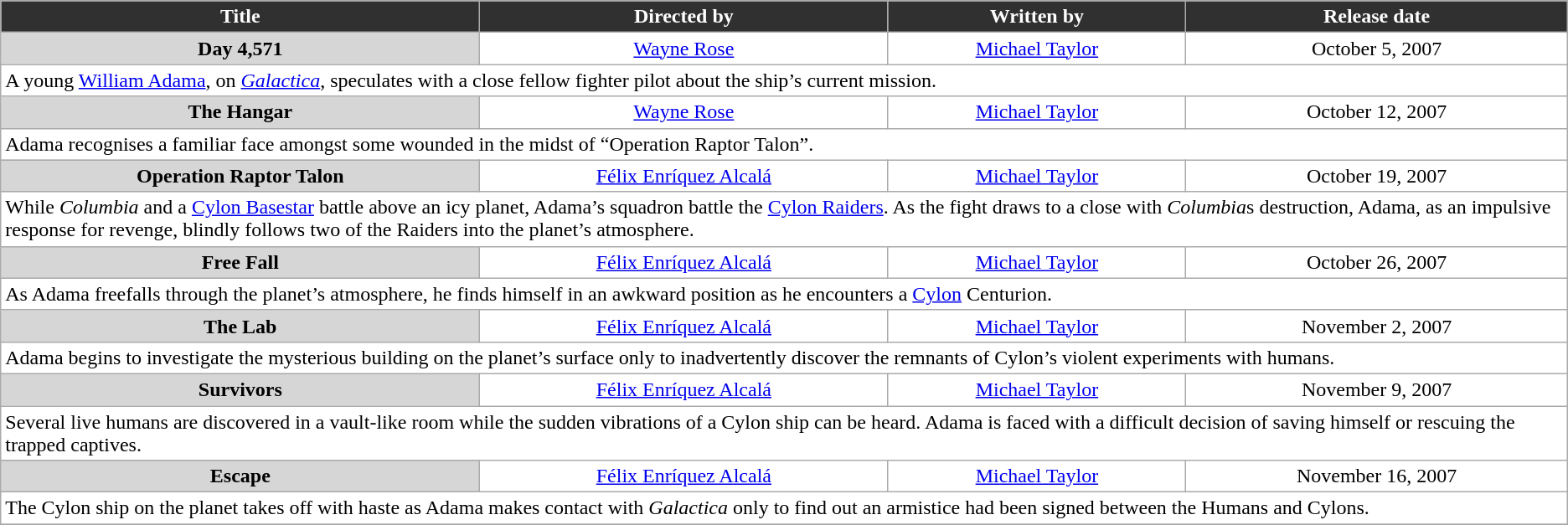<table class="wikitable" style="background: #FFFFFF;">
<tr>
<th style="background-color:#303030; color:#FFFFFF;">Title</th>
<th style="background-color:#303030; color:#FFFFFF;">Directed by</th>
<th style="background-color:#303030; color:#FFFFFF;">Written by</th>
<th style="background-color:#303030; color:#FFFFFF;">Release date</th>
</tr>
<tr align="center">
<th style="background-color:#D6D6D6;">Day 4,571</th>
<td><a href='#'>Wayne Rose</a></td>
<td><a href='#'>Michael Taylor</a></td>
<td>October 5, 2007</td>
</tr>
<tr>
<td colspan="4">A young <a href='#'>William Adama</a>, on <em><a href='#'>Galactica</a></em>,  speculates with a close fellow fighter pilot about the ship’s current mission.</td>
</tr>
<tr align="center">
<th style="background-color:#D6D6D6;">The Hangar</th>
<td><a href='#'>Wayne Rose</a></td>
<td><a href='#'>Michael Taylor</a></td>
<td>October 12, 2007</td>
</tr>
<tr>
<td colspan="4">Adama recognises a familiar face amongst some wounded in the midst of “Operation Raptor Talon”.</td>
</tr>
<tr align="center">
<th style="background-color:#D6D6D6;">Operation Raptor Talon</th>
<td><a href='#'>Félix Enríquez Alcalá</a></td>
<td><a href='#'>Michael Taylor</a></td>
<td>October 19, 2007</td>
</tr>
<tr>
<td colspan="4">While <em>Columbia</em> and a <a href='#'>Cylon Basestar</a> battle above an icy planet, Adama’s squadron battle the <a href='#'>Cylon Raiders</a>. As the fight draws to a close with <em>Columbia</em>s destruction, Adama, as an impulsive response for revenge, blindly follows two of the Raiders into the planet’s atmosphere.</td>
</tr>
<tr align="center">
<th style="background-color:#D6D6D6;">Free Fall</th>
<td><a href='#'>Félix Enríquez Alcalá</a></td>
<td><a href='#'>Michael Taylor</a></td>
<td>October 26, 2007</td>
</tr>
<tr>
<td colspan="4">As Adama freefalls through the planet’s atmosphere, he finds himself in an awkward position as he encounters a <a href='#'>Cylon</a> Centurion.</td>
</tr>
<tr align="center">
<th style="background-color:#D6D6D6;">The Lab</th>
<td><a href='#'>Félix Enríquez Alcalá</a></td>
<td><a href='#'>Michael Taylor</a></td>
<td>November 2, 2007</td>
</tr>
<tr>
<td colspan="4">Adama begins to investigate the mysterious building on the planet’s surface only to inadvertently discover the remnants of Cylon’s violent experiments with humans.</td>
</tr>
<tr align="center">
<th style="background-color:#D6D6D6;">Survivors</th>
<td><a href='#'>Félix Enríquez Alcalá</a></td>
<td><a href='#'>Michael Taylor</a></td>
<td>November 9, 2007</td>
</tr>
<tr>
<td colspan="4">Several live humans are discovered in a vault-like room while the sudden vibrations of a Cylon ship can be heard. Adama is faced with a difficult decision of saving himself or rescuing the trapped captives.</td>
</tr>
<tr align="center">
<th style="background-color:#D6D6D6;">Escape</th>
<td><a href='#'>Félix Enríquez Alcalá</a></td>
<td><a href='#'>Michael Taylor</a></td>
<td>November 16, 2007</td>
</tr>
<tr>
<td colspan="4">The Cylon ship on the planet takes off with haste as Adama makes contact with <em>Galactica</em> only to find out an armistice had been signed between the Humans and Cylons.</td>
</tr>
<tr align="center">
</tr>
</table>
